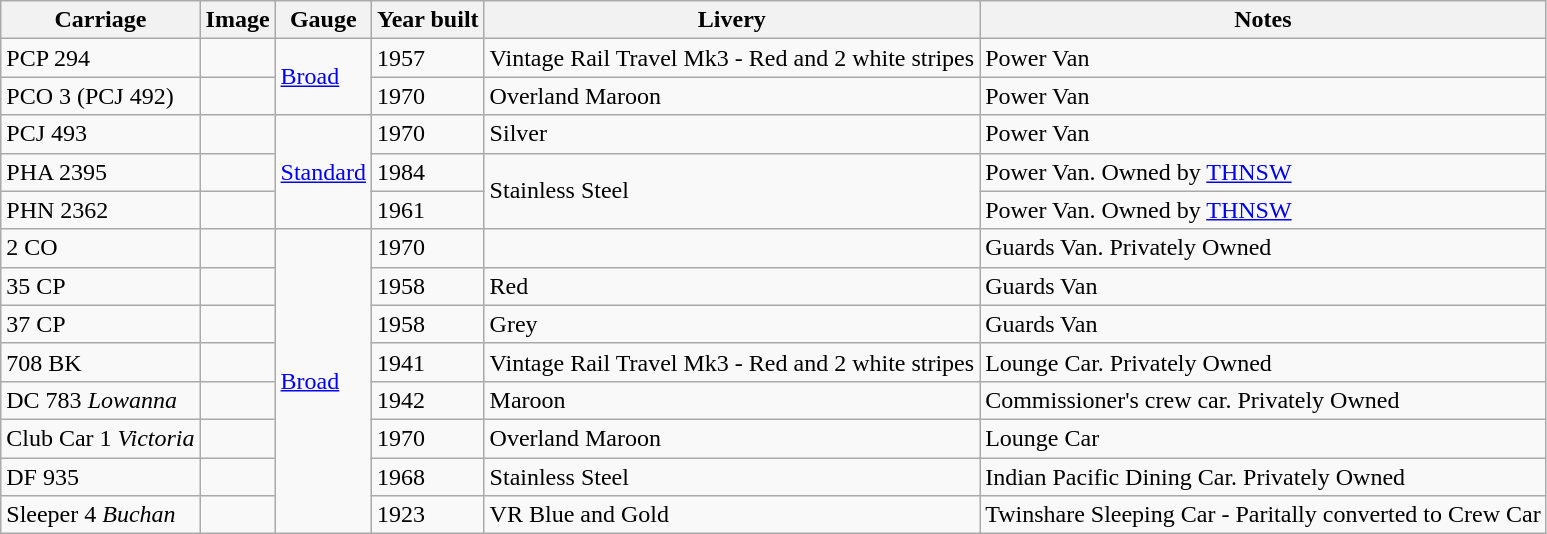<table class="wikitable">
<tr>
<th>Carriage</th>
<th>Image</th>
<th>Gauge</th>
<th>Year built</th>
<th>Livery</th>
<th>Notes</th>
</tr>
<tr>
<td>PCP 294</td>
<td></td>
<td rowspan="2"><a href='#'>Broad</a></td>
<td>1957</td>
<td>Vintage Rail Travel Mk3 - Red and 2 white stripes</td>
<td>Power Van</td>
</tr>
<tr>
<td>PCO 3 (PCJ 492)</td>
<td></td>
<td>1970</td>
<td>Overland Maroon</td>
<td>Power Van</td>
</tr>
<tr>
<td>PCJ 493</td>
<td></td>
<td rowspan="3"><a href='#'>Standard</a></td>
<td>1970</td>
<td>Silver</td>
<td>Power Van</td>
</tr>
<tr>
<td>PHA 2395</td>
<td></td>
<td>1984</td>
<td rowspan="2">Stainless Steel</td>
<td>Power Van. Owned by <a href='#'>THNSW</a></td>
</tr>
<tr>
<td>PHN 2362</td>
<td></td>
<td>1961</td>
<td>Power Van. Owned by <a href='#'>THNSW</a></td>
</tr>
<tr>
<td>2 CO</td>
<td></td>
<td rowspan="8"><a href='#'>Broad</a></td>
<td>1970</td>
<td></td>
<td>Guards Van. Privately Owned</td>
</tr>
<tr>
<td>35 CP</td>
<td></td>
<td>1958</td>
<td>Red</td>
<td>Guards Van</td>
</tr>
<tr>
<td>37 CP</td>
<td></td>
<td>1958</td>
<td>Grey</td>
<td>Guards Van</td>
</tr>
<tr>
<td>708 BK</td>
<td></td>
<td>1941</td>
<td>Vintage Rail Travel Mk3 - Red and 2 white stripes</td>
<td>Lounge Car. Privately Owned</td>
</tr>
<tr>
<td>DC 783 <em>Lowanna</em></td>
<td></td>
<td>1942</td>
<td>Maroon</td>
<td>Commissioner's crew car. Privately Owned</td>
</tr>
<tr>
<td>Club Car 1 <em>Victoria</em></td>
<td></td>
<td>1970</td>
<td>Overland Maroon</td>
<td>Lounge Car</td>
</tr>
<tr>
<td>DF 935</td>
<td></td>
<td>1968</td>
<td>Stainless Steel</td>
<td>Indian Pacific Dining Car. Privately Owned</td>
</tr>
<tr>
<td>Sleeper 4 <em>Buchan</em></td>
<td></td>
<td>1923</td>
<td>VR Blue and Gold</td>
<td>Twinshare Sleeping Car - Paritally converted to Crew Car</td>
</tr>
</table>
